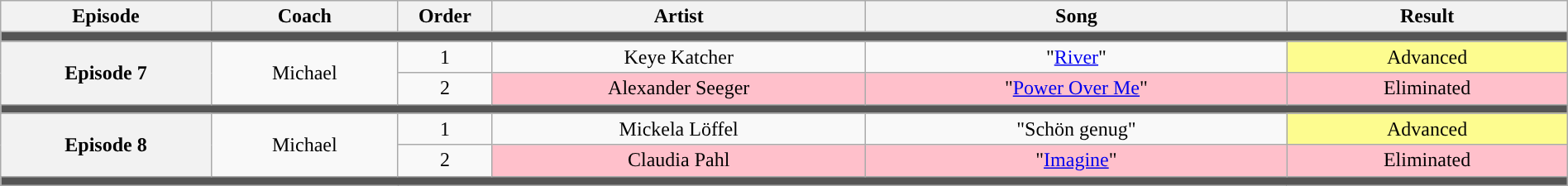<table class="wikitable" style="text-align: center; width:100%;">
<tr>
<th scope="col" style="width:09%;">Episode</th>
<th style="width:08%;">Coach</th>
<th style="width:04%;">Order</th>
<th style="width:16%;">Artist</th>
<th style="width:18%;">Song</th>
<th style="width:12%;">Result</th>
</tr>
<tr>
<td colspan="6" style="background:#555;"></td>
</tr>
<tr>
<th rowspan="2">Episode 7<br><small></small></th>
<td rowspan="2" scope="row" style="text-align:center;">Michael</td>
<td>1</td>
<td>Keye Katcher</td>
<td>"<a href='#'>River</a>"</td>
<td style="background:#fdfc8f;">Advanced</td>
</tr>
<tr>
<td>2</td>
<td style="background:pink;">Alexander Seeger</td>
<td style="background:pink;">"<a href='#'>Power Over Me</a>"</td>
<td style="background:pink;">Eliminated</td>
</tr>
<tr>
<td colspan="6" style="background:#555;"></td>
</tr>
<tr>
<th rowspan="2">Episode 8<br><small></small></th>
<td rowspan="2" scope="row" style="text-align:center;">Michael</td>
<td>1</td>
<td>Mickela Löffel</td>
<td>"Schön genug"</td>
<td style="background:#fdfc8f;">Advanced</td>
</tr>
<tr>
<td>2</td>
<td style="background:pink;">Claudia Pahl</td>
<td style="background:pink;">"<a href='#'>Imagine</a>"</td>
<td style="background:pink;">Eliminated</td>
</tr>
<tr>
<td colspan="6" style="background:#555;"></td>
</tr>
</table>
